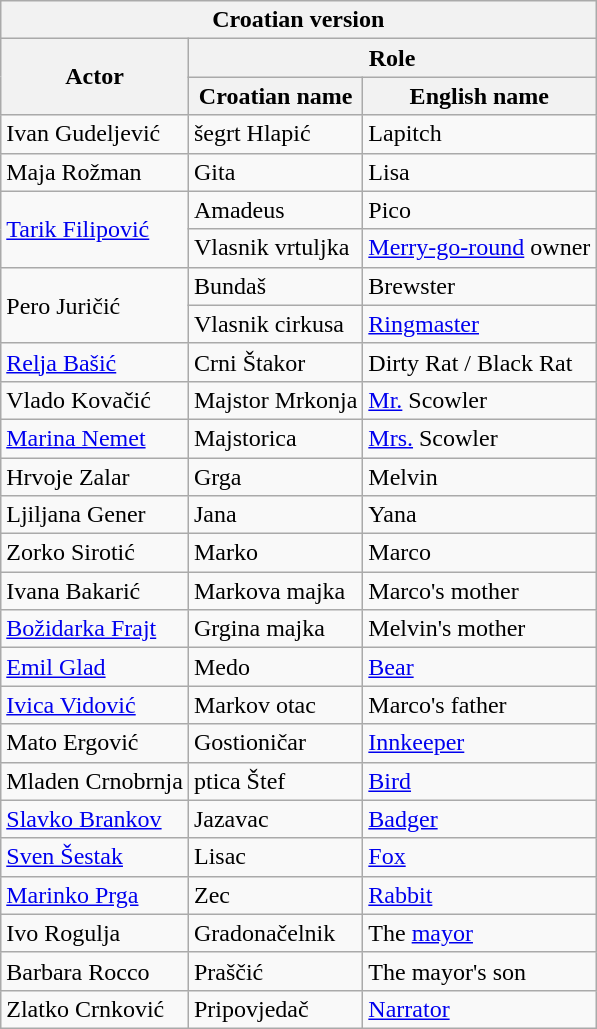<table class="wikitable" border="1">
<tr>
<th colspan="3">Croatian version</th>
</tr>
<tr>
<th rowspan=2>Actor</th>
<th colspan="2">Role</th>
</tr>
<tr>
<th>Croatian name</th>
<th>English name</th>
</tr>
<tr>
<td>Ivan Gudeljević</td>
<td>šegrt Hlapić</td>
<td>Lapitch</td>
</tr>
<tr>
<td>Maja Rožman</td>
<td>Gita</td>
<td>Lisa</td>
</tr>
<tr>
<td rowspan=2><a href='#'>Tarik Filipović</a></td>
<td>Amadeus</td>
<td>Pico</td>
</tr>
<tr>
<td>Vlasnik vrtuljka</td>
<td><a href='#'>Merry-go-round</a> owner</td>
</tr>
<tr>
<td rowspan=2>Pero Juričić</td>
<td>Bundaš</td>
<td>Brewster</td>
</tr>
<tr>
<td>Vlasnik cirkusa</td>
<td><a href='#'>Ringmaster</a></td>
</tr>
<tr>
<td><a href='#'>Relja Bašić</a></td>
<td>Crni Štakor</td>
<td>Dirty Rat / Black Rat</td>
</tr>
<tr>
<td>Vlado Kovačić</td>
<td>Majstor Mrkonja</td>
<td><a href='#'>Mr.</a> Scowler</td>
</tr>
<tr>
<td><a href='#'>Marina Nemet</a></td>
<td>Majstorica</td>
<td><a href='#'>Mrs.</a> Scowler</td>
</tr>
<tr>
<td>Hrvoje Zalar</td>
<td>Grga</td>
<td>Melvin</td>
</tr>
<tr>
<td>Ljiljana Gener</td>
<td>Jana</td>
<td>Yana</td>
</tr>
<tr>
<td>Zorko Sirotić</td>
<td>Marko</td>
<td>Marco</td>
</tr>
<tr>
<td>Ivana Bakarić</td>
<td>Markova majka</td>
<td>Marco's mother</td>
</tr>
<tr>
<td><a href='#'>Božidarka Frajt</a></td>
<td>Grgina majka</td>
<td>Melvin's mother</td>
</tr>
<tr>
<td><a href='#'>Emil Glad</a></td>
<td>Medo</td>
<td><a href='#'>Bear</a></td>
</tr>
<tr>
<td><a href='#'>Ivica Vidović</a></td>
<td>Markov otac</td>
<td>Marco's father</td>
</tr>
<tr>
<td>Mato Ergović</td>
<td>Gostioničar</td>
<td><a href='#'>Innkeeper</a></td>
</tr>
<tr>
<td>Mladen Crnobrnja</td>
<td>ptica Štef</td>
<td><a href='#'>Bird</a></td>
</tr>
<tr>
<td><a href='#'>Slavko Brankov</a></td>
<td>Jazavac</td>
<td><a href='#'>Badger</a></td>
</tr>
<tr>
<td><a href='#'>Sven Šestak</a></td>
<td>Lisac</td>
<td><a href='#'>Fox</a></td>
</tr>
<tr>
<td><a href='#'>Marinko Prga</a></td>
<td>Zec</td>
<td><a href='#'>Rabbit</a></td>
</tr>
<tr>
<td>Ivo Rogulja</td>
<td>Gradonačelnik</td>
<td>The <a href='#'>mayor</a></td>
</tr>
<tr>
<td>Barbara Rocco</td>
<td>Praščić</td>
<td>The mayor's son</td>
</tr>
<tr>
<td>Zlatko Crnković</td>
<td>Pripovjedač</td>
<td><a href='#'>Narrator</a></td>
</tr>
</table>
